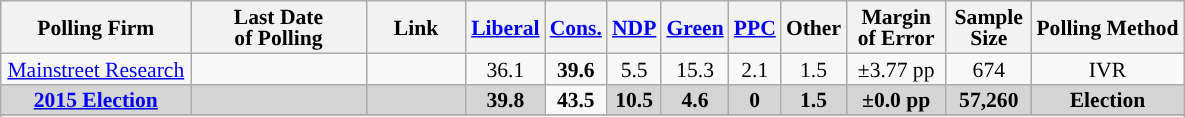<table class="wikitable sortable" style="text-align:center;font-size:90%;line-height:14px;">
<tr style="background:#e9e9e9;">
<th style="width:120px">Polling Firm</th>
<th style="width:110px">Last Date<br>of Polling</th>
<th style="width:60px" class="unsortable">Link</th>
<th style="background-color:"><strong><a href='#'>Liberal</a></strong></th>
<th style="background-color:"><strong><a href='#'>Cons.</a></strong></th>
<th style="background-color:"><strong><a href='#'>NDP</a></strong></th>
<th style="background-color:"><strong><a href='#'>Green</a></strong></th>
<th style="background-color:"><strong><a href='#'>PPC</a></strong></th>
<th style="background-color:"><strong>Other</strong></th>
<th style="width:60px;" class="unsortable">Margin<br>of Error</th>
<th style="width:50px;" class="unsortable">Sample<br>Size</th>
<th class="unsortable">Polling Method</th>
</tr>
<tr>
<td><a href='#'>Mainstreet Research</a></td>
<td></td>
<td></td>
<td>36.1</td>
<td><strong>39.6</strong></td>
<td>5.5</td>
<td>15.3</td>
<td>2.1</td>
<td>1.5</td>
<td>±3.77 pp</td>
<td>674</td>
<td>IVR</td>
</tr>
<tr>
<td style="background:#D5D5D5"><strong><a href='#'>2015 Election</a></strong></td>
<td style="background:#D5D5D5"><strong></strong></td>
<td style="background:#D5D5D5"></td>
<td style="background:#D5D5D5"><strong>39.8</strong></td>
<td><strong>43.5</strong></td>
<td style="background:#D5D5D5"><strong>10.5</strong></td>
<td style="background:#D5D5D5"><strong>4.6</strong></td>
<td style="background:#D5D5D5"><strong>0</strong></td>
<td style="background:#D5D5D5"><strong>1.5</strong></td>
<td style="background:#D5D5D5"><strong>±0.0 pp</strong></td>
<td style="background:#D5D5D5"><strong>57,260</strong></td>
<td style="background:#D5D5D5"><strong>Election</strong></td>
</tr>
<tr>
</tr>
<tr>
</tr>
</table>
